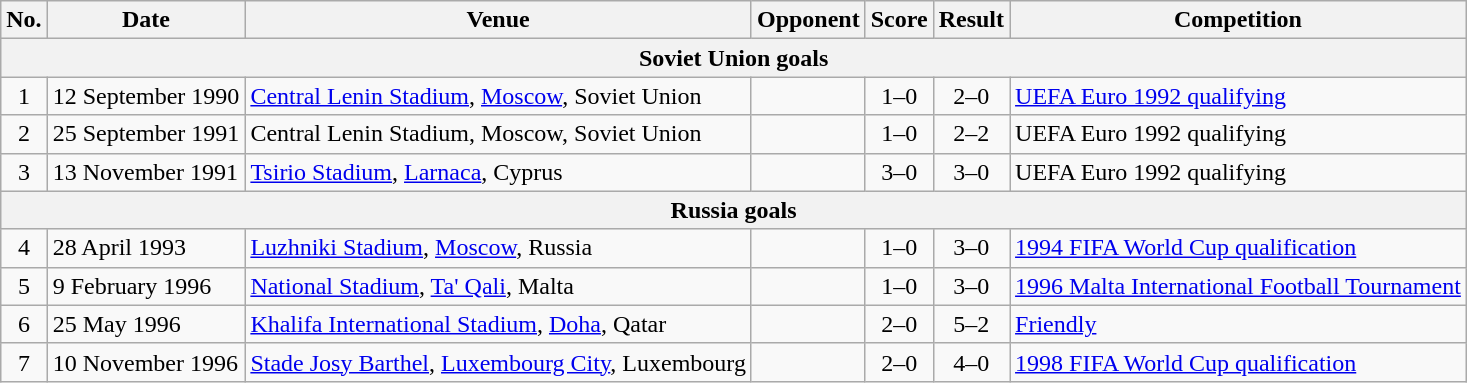<table class="wikitable sortable">
<tr>
<th scope="col">No.</th>
<th scope="col">Date</th>
<th scope="col">Venue</th>
<th scope="col">Opponent</th>
<th scope="col">Score</th>
<th scope="col">Result</th>
<th scope="col">Competition</th>
</tr>
<tr>
<th colspan="7">Soviet Union goals</th>
</tr>
<tr>
<td align="center">1</td>
<td>12 September 1990</td>
<td><a href='#'>Central Lenin Stadium</a>, <a href='#'>Moscow</a>, Soviet Union</td>
<td></td>
<td align="center">1–0</td>
<td align="center">2–0</td>
<td><a href='#'>UEFA Euro 1992 qualifying</a></td>
</tr>
<tr>
<td align="center">2</td>
<td>25 September 1991</td>
<td>Central Lenin Stadium, Moscow, Soviet Union</td>
<td></td>
<td align="center">1–0</td>
<td align="center">2–2</td>
<td>UEFA Euro 1992 qualifying</td>
</tr>
<tr>
<td align="center">3</td>
<td>13 November 1991</td>
<td><a href='#'>Tsirio Stadium</a>, <a href='#'>Larnaca</a>, Cyprus</td>
<td></td>
<td align="center">3–0</td>
<td align="center">3–0</td>
<td>UEFA Euro 1992 qualifying</td>
</tr>
<tr>
<th colspan="7">Russia goals</th>
</tr>
<tr>
<td align="center">4</td>
<td>28 April 1993</td>
<td><a href='#'>Luzhniki Stadium</a>, <a href='#'>Moscow</a>, Russia</td>
<td></td>
<td align="center">1–0</td>
<td align="center">3–0</td>
<td><a href='#'>1994 FIFA World Cup qualification</a></td>
</tr>
<tr>
<td align="center">5</td>
<td>9 February 1996</td>
<td><a href='#'>National Stadium</a>, <a href='#'>Ta' Qali</a>, Malta</td>
<td></td>
<td align="center">1–0</td>
<td align="center">3–0</td>
<td><a href='#'>1996 Malta International Football Tournament</a></td>
</tr>
<tr>
<td align="center">6</td>
<td>25 May 1996</td>
<td><a href='#'>Khalifa International Stadium</a>, <a href='#'>Doha</a>, Qatar</td>
<td></td>
<td align="center">2–0</td>
<td align="center">5–2</td>
<td><a href='#'>Friendly</a></td>
</tr>
<tr>
<td align="center">7</td>
<td>10 November 1996</td>
<td><a href='#'>Stade Josy Barthel</a>, <a href='#'>Luxembourg City</a>, Luxembourg</td>
<td></td>
<td align="center">2–0</td>
<td align="center">4–0</td>
<td><a href='#'>1998 FIFA World Cup qualification</a></td>
</tr>
</table>
